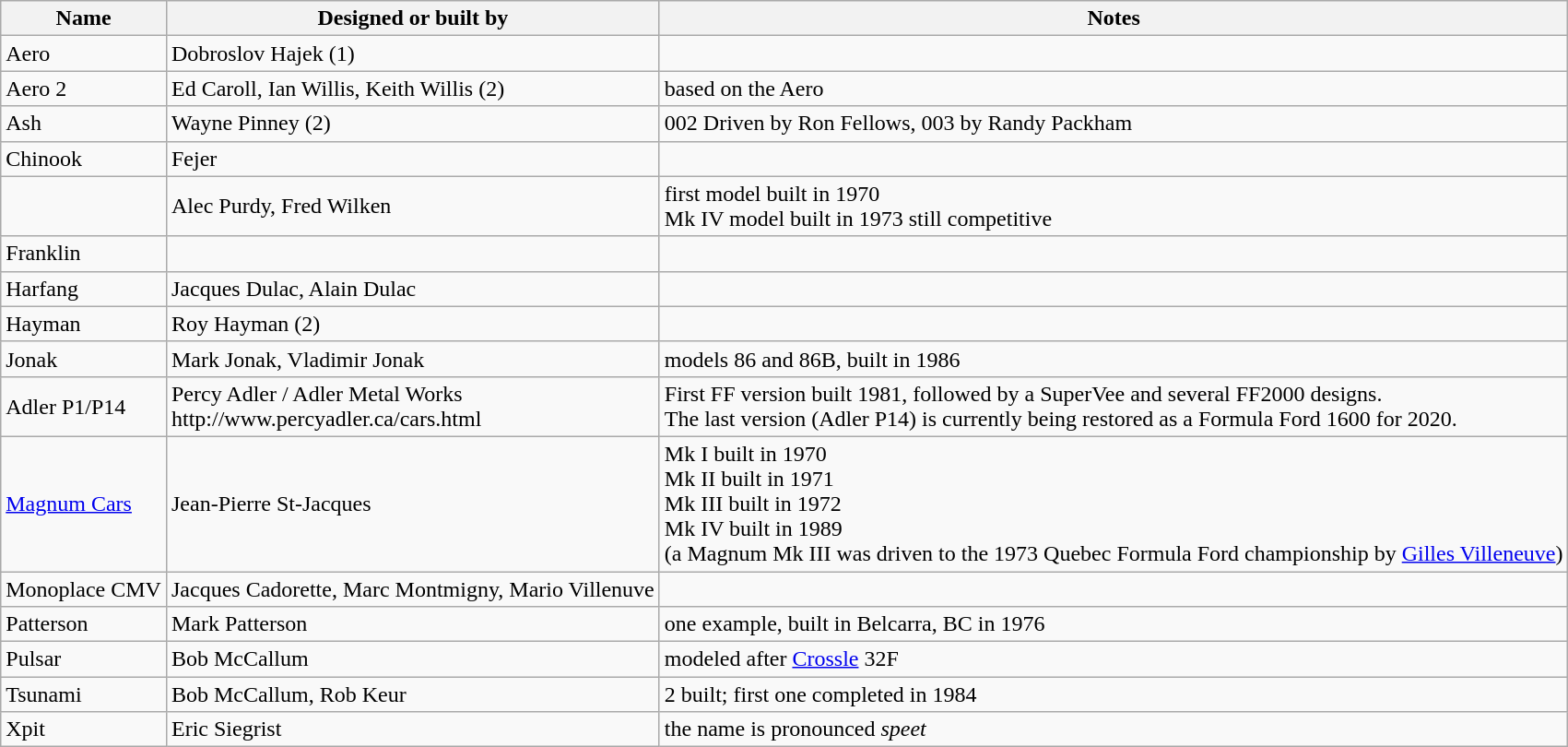<table class="wikitable">
<tr>
<th>Name</th>
<th>Designed or built by</th>
<th>Notes</th>
</tr>
<tr>
<td>Aero</td>
<td>Dobroslov Hajek (1)</td>
<td></td>
</tr>
<tr>
<td>Aero 2</td>
<td>Ed Caroll, Ian Willis, Keith Willis  (2)</td>
<td>based on the Aero</td>
</tr>
<tr>
<td>Ash</td>
<td>Wayne Pinney (2)</td>
<td>002 Driven by Ron Fellows, 003 by Randy Packham</td>
</tr>
<tr>
<td>Chinook</td>
<td>Fejer</td>
<td></td>
</tr>
<tr>
<td></td>
<td>Alec Purdy, Fred Wilken</td>
<td>first model built in 1970<br>Mk IV model built in 1973 still competitive</td>
</tr>
<tr>
<td>Franklin</td>
<td></td>
</tr>
<tr>
<td>Harfang</td>
<td>Jacques Dulac, Alain Dulac</td>
<td></td>
</tr>
<tr>
<td>Hayman</td>
<td>Roy Hayman (2)</td>
<td></td>
</tr>
<tr>
<td>Jonak</td>
<td>Mark Jonak, Vladimir Jonak</td>
<td>models 86 and 86B, built in 1986</td>
</tr>
<tr>
<td>Adler P1/P14</td>
<td>Percy Adler / Adler Metal Works<br>http://www.percyadler.ca/cars.html<br></td>
<td>First FF version built 1981, followed by a SuperVee and several FF2000 designs.<br>The last version (Adler P14) is currently being restored as a Formula Ford 1600 for 2020.</td>
</tr>
<tr>
<td><a href='#'>Magnum Cars</a></td>
<td>Jean-Pierre St-Jacques</td>
<td>Mk I built in 1970<br>Mk II built in 1971<br>Mk III built in 1972<br>Mk IV built in 1989<br>(a Magnum Mk III was driven to the 1973 Quebec Formula Ford championship by <a href='#'>Gilles Villeneuve</a>)</td>
</tr>
<tr>
<td>Monoplace CMV</td>
<td>Jacques Cadorette, Marc Montmigny, Mario Villenuve</td>
<td></td>
</tr>
<tr>
<td>Patterson</td>
<td>Mark Patterson</td>
<td>one example, built in Belcarra, BC in 1976</td>
</tr>
<tr>
<td>Pulsar</td>
<td>Bob McCallum</td>
<td>modeled after <a href='#'>Crossle</a> 32F</td>
</tr>
<tr>
<td>Tsunami</td>
<td>Bob McCallum, Rob Keur</td>
<td>2 built; first one completed in 1984</td>
</tr>
<tr>
<td>Xpit</td>
<td>Eric Siegrist</td>
<td>the name is pronounced <em>speet</em></td>
</tr>
</table>
